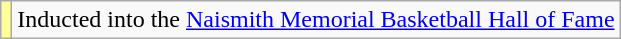<table class="wikitable plainrowheaders">
<tr>
<th scope="row"  style="text-align:center; background:#ff9;"></th>
<td>Inducted into the <a href='#'>Naismith Memorial Basketball Hall of Fame</a></td>
</tr>
</table>
